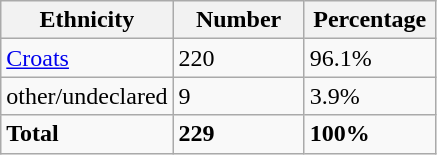<table class="wikitable">
<tr>
<th width="100px">Ethnicity</th>
<th width="80px">Number</th>
<th width="80px">Percentage</th>
</tr>
<tr>
<td><a href='#'>Croats</a></td>
<td>220</td>
<td>96.1%</td>
</tr>
<tr>
<td>other/undeclared</td>
<td>9</td>
<td>3.9%</td>
</tr>
<tr>
<td><strong>Total</strong></td>
<td><strong>229</strong></td>
<td><strong>100%</strong></td>
</tr>
</table>
